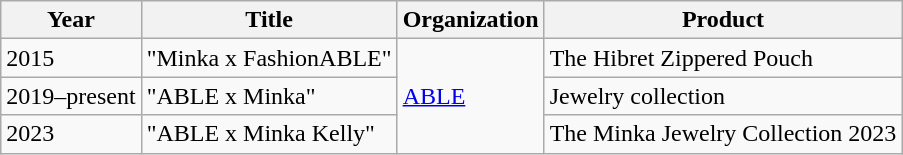<table class="wikitable">
<tr>
<th>Year</th>
<th>Title</th>
<th>Organization</th>
<th>Product</th>
</tr>
<tr>
<td>2015</td>
<td>"Minka x FashionABLE"</td>
<td rowspan="3"><a href='#'>ABLE</a></td>
<td>The Hibret Zippered Pouch</td>
</tr>
<tr>
<td>2019–present</td>
<td>"ABLE x Minka"</td>
<td>Jewelry collection</td>
</tr>
<tr>
<td>2023</td>
<td>"ABLE x Minka Kelly"</td>
<td>The Minka Jewelry Collection 2023</td>
</tr>
</table>
